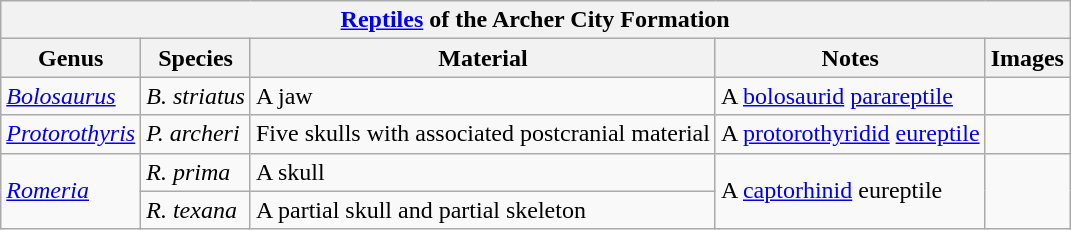<table class="wikitable" align="center">
<tr>
<th colspan="5" align="center"><strong><a href='#'>Reptiles</a> of the Archer City Formation</strong></th>
</tr>
<tr>
<th>Genus</th>
<th>Species</th>
<th>Material</th>
<th>Notes</th>
<th>Images</th>
</tr>
<tr>
<td><em><a href='#'>Bolosaurus</a></em></td>
<td><em>B. striatus</em></td>
<td>A jaw</td>
<td>A <a href='#'>bolosaurid</a> <a href='#'>parareptile</a></td>
<td></td>
</tr>
<tr>
<td><em><a href='#'>Protorothyris</a></em></td>
<td><em>P. archeri</em></td>
<td>Five skulls with associated postcranial material</td>
<td>A <a href='#'>protorothyridid</a> <a href='#'>eureptile</a></td>
<td></td>
</tr>
<tr>
<td rowspan = 2><em><a href='#'>Romeria</a></em></td>
<td><em>R. prima</em></td>
<td>A skull</td>
<td rowspan = 2>A <a href='#'>captorhinid</a> eureptile</td>
<td rowspan = 2></td>
</tr>
<tr>
<td><em>R. texana</em></td>
<td>A partial skull and partial skeleton</td>
</tr>
</table>
